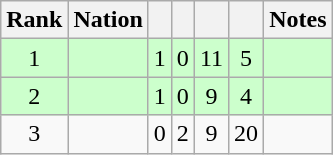<table class="wikitable sortable" style="text-align: center;">
<tr>
<th>Rank</th>
<th>Nation</th>
<th></th>
<th></th>
<th></th>
<th></th>
<th>Notes</th>
</tr>
<tr style="background:#cfc;">
<td>1</td>
<td align=left></td>
<td>1</td>
<td>0</td>
<td>11</td>
<td>5</td>
<td></td>
</tr>
<tr style="background:#cfc;">
<td>2</td>
<td align=left></td>
<td>1</td>
<td>0</td>
<td>9</td>
<td>4</td>
<td></td>
</tr>
<tr>
<td>3</td>
<td align=left></td>
<td>0</td>
<td>2</td>
<td>9</td>
<td>20</td>
<td></td>
</tr>
</table>
